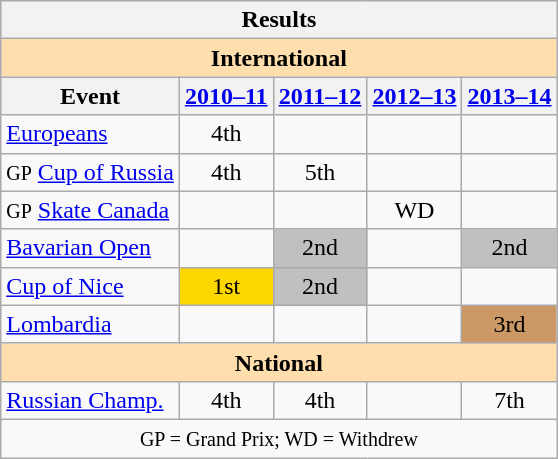<table class="wikitable" style="text-align:center">
<tr>
<th colspan=5 align=center><strong>Results</strong></th>
</tr>
<tr>
<th style="background-color: #ffdead; " colspan=5 align=center><strong>International</strong></th>
</tr>
<tr>
<th>Event</th>
<th><a href='#'>2010–11</a></th>
<th><a href='#'>2011–12</a></th>
<th><a href='#'>2012–13</a></th>
<th><a href='#'>2013–14</a></th>
</tr>
<tr>
<td align=left><a href='#'>Europeans</a></td>
<td>4th</td>
<td></td>
<td></td>
<td></td>
</tr>
<tr>
<td align=left><small>GP</small> <a href='#'>Cup of Russia</a></td>
<td>4th</td>
<td>5th</td>
<td></td>
<td></td>
</tr>
<tr>
<td align=left><small>GP</small> <a href='#'>Skate Canada</a></td>
<td></td>
<td></td>
<td>WD</td>
<td></td>
</tr>
<tr>
<td align=left><a href='#'>Bavarian Open</a></td>
<td></td>
<td bgcolor=silver>2nd</td>
<td></td>
<td bgcolor=silver>2nd</td>
</tr>
<tr>
<td align=left><a href='#'>Cup of Nice</a></td>
<td bgcolor=gold>1st</td>
<td bgcolor=silver>2nd</td>
<td></td>
<td></td>
</tr>
<tr>
<td align=left><a href='#'>Lombardia</a></td>
<td></td>
<td></td>
<td></td>
<td bgcolor=cc9966>3rd</td>
</tr>
<tr>
<th style="background-color: #ffdead; " colspan=5 align=center><strong>National</strong></th>
</tr>
<tr>
<td align=left><a href='#'>Russian Champ.</a></td>
<td>4th</td>
<td>4th</td>
<td></td>
<td>7th</td>
</tr>
<tr>
<td colspan=5 align=center><small> GP = Grand Prix; WD = Withdrew </small></td>
</tr>
</table>
